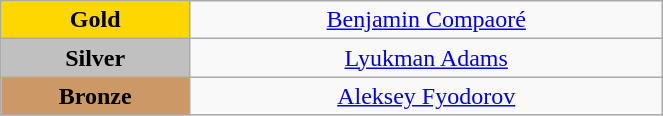<table class="wikitable" style=" text-align:center; " width="35%">
<tr>
<td bgcolor="gold"><strong>Gold</strong></td>
<td><a href='#'>Benjamin Compaoré</a><br>  <small><em></em></small></td>
</tr>
<tr>
<td bgcolor="silver"><strong>Silver</strong></td>
<td><a href='#'>Lyukman Adams</a><br>  <small><em></em></small></td>
</tr>
<tr>
<td bgcolor="CC9966"><strong>Bronze</strong></td>
<td><a href='#'>Aleksey Fyodorov</a><br>  <small><em></em></small></td>
</tr>
</table>
